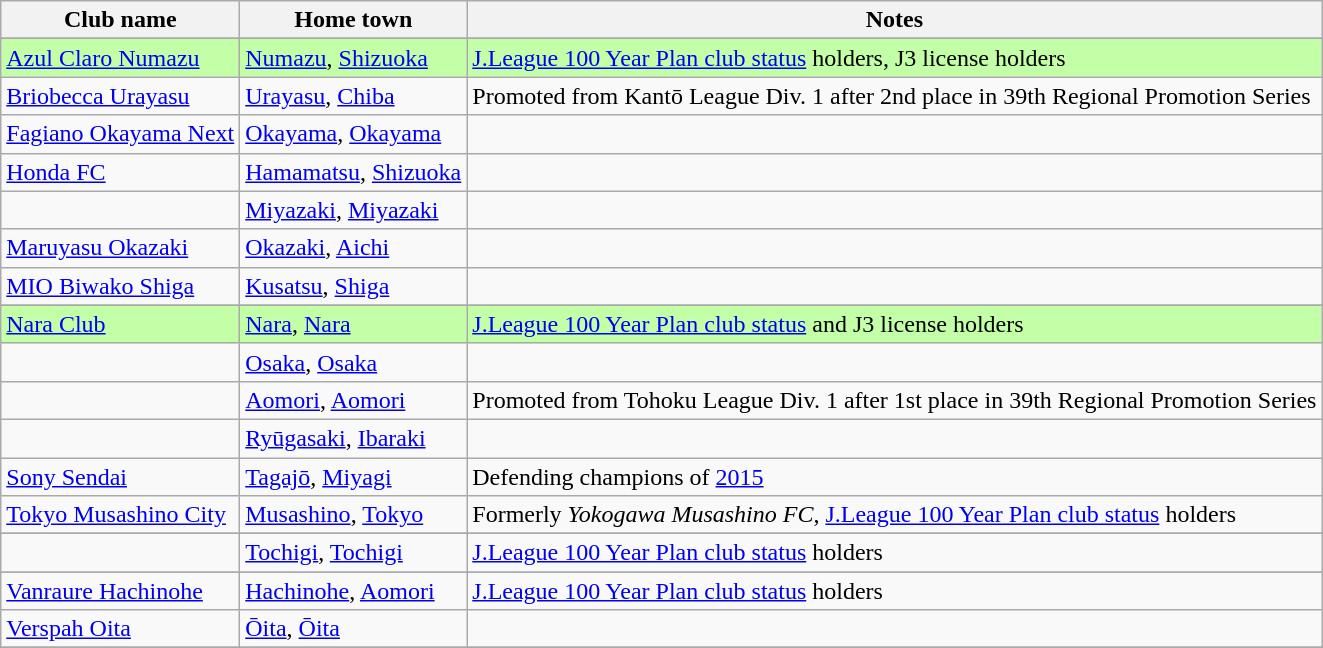<table class="wikitable sortable">
<tr>
<th>Club name</th>
<th>Home town</th>
<th>Notes</th>
</tr>
<tr>
</tr>
<tr bgcolor="C3FFA6">
<td><a href='#'>Azul Claro Numazu</a></td>
<td><a href='#'>Numazu</a>, <a href='#'>Shizuoka</a></td>
<td><a href='#'>J.League 100 Year Plan club status</a> holders, J3 license holders</td>
</tr>
<tr>
<td><a href='#'>Briobecca Urayasu</a></td>
<td><a href='#'>Urayasu</a>, <a href='#'>Chiba</a></td>
<td>Promoted from Kantō League Div. 1 after 2nd place in 39th Regional Promotion Series</td>
</tr>
<tr>
<td><a href='#'>Fagiano Okayama Next</a></td>
<td><a href='#'>Okayama</a>, <a href='#'>Okayama</a></td>
<td></td>
</tr>
<tr>
<td><a href='#'>Honda FC</a></td>
<td><a href='#'>Hamamatsu</a>, <a href='#'>Shizuoka</a></td>
<td></td>
</tr>
<tr>
<td></td>
<td><a href='#'>Miyazaki</a>, <a href='#'>Miyazaki</a></td>
<td></td>
</tr>
<tr>
<td><a href='#'>Maruyasu Okazaki</a></td>
<td><a href='#'>Okazaki</a>, <a href='#'>Aichi</a></td>
<td></td>
</tr>
<tr>
<td><a href='#'>MIO Biwako Shiga</a></td>
<td><a href='#'>Kusatsu</a>, <a href='#'>Shiga</a></td>
<td></td>
</tr>
<tr>
</tr>
<tr bgcolor="C3FFA6">
<td><a href='#'>Nara Club</a></td>
<td><a href='#'>Nara</a>, <a href='#'>Nara</a></td>
<td><a href='#'>J.League 100 Year Plan club status</a> and J3 license holders</td>
</tr>
<tr>
<td></td>
<td><a href='#'>Osaka</a>, <a href='#'>Osaka</a></td>
<td></td>
</tr>
<tr>
<td></td>
<td><a href='#'>Aomori</a>, <a href='#'>Aomori</a></td>
<td>Promoted from Tohoku League Div. 1 after 1st place in 39th Regional Promotion Series</td>
</tr>
<tr>
<td></td>
<td><a href='#'>Ryūgasaki</a>, <a href='#'>Ibaraki</a></td>
<td></td>
</tr>
<tr>
<td><a href='#'>Sony Sendai</a></td>
<td><a href='#'>Tagajō</a>, <a href='#'>Miyagi</a></td>
<td>Defending champions of <a href='#'>2015</a></td>
</tr>
<tr>
<td><a href='#'>Tokyo Musashino City</a></td>
<td><a href='#'>Musashino</a>, <a href='#'>Tokyo</a></td>
<td>Formerly <em>Yokogawa Musashino FC</em>, <a href='#'>J.League 100 Year Plan club status</a> holders</td>
</tr>
<tr>
</tr>
<tr>
<td></td>
<td><a href='#'>Tochigi</a>, <a href='#'>Tochigi</a></td>
<td><a href='#'>J.League 100 Year Plan club status</a> holders</td>
</tr>
<tr>
</tr>
<tr>
<td><a href='#'>Vanraure Hachinohe</a></td>
<td><a href='#'>Hachinohe</a>, <a href='#'>Aomori</a></td>
<td><a href='#'>J.League 100 Year Plan club status</a> holders</td>
</tr>
<tr>
<td><a href='#'>Verspah Oita</a></td>
<td><a href='#'>Ōita</a>, <a href='#'>Ōita</a></td>
<td></td>
</tr>
<tr>
</tr>
</table>
